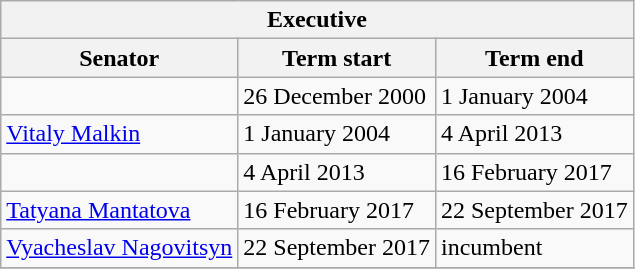<table class="wikitable sortable">
<tr>
<th colspan=3>Executive</th>
</tr>
<tr>
<th>Senator</th>
<th>Term start</th>
<th>Term end</th>
</tr>
<tr>
<td></td>
<td>26 December 2000</td>
<td>1 January 2004</td>
</tr>
<tr>
<td><a href='#'>Vitaly Malkin</a></td>
<td>1 January 2004</td>
<td>4 April 2013</td>
</tr>
<tr>
<td></td>
<td>4 April 2013</td>
<td>16 February 2017</td>
</tr>
<tr>
<td><a href='#'>Tatyana Mantatova</a></td>
<td>16 February 2017</td>
<td>22 September 2017</td>
</tr>
<tr>
<td><a href='#'>Vyacheslav Nagovitsyn</a></td>
<td>22 September 2017</td>
<td>incumbent</td>
</tr>
<tr>
</tr>
</table>
